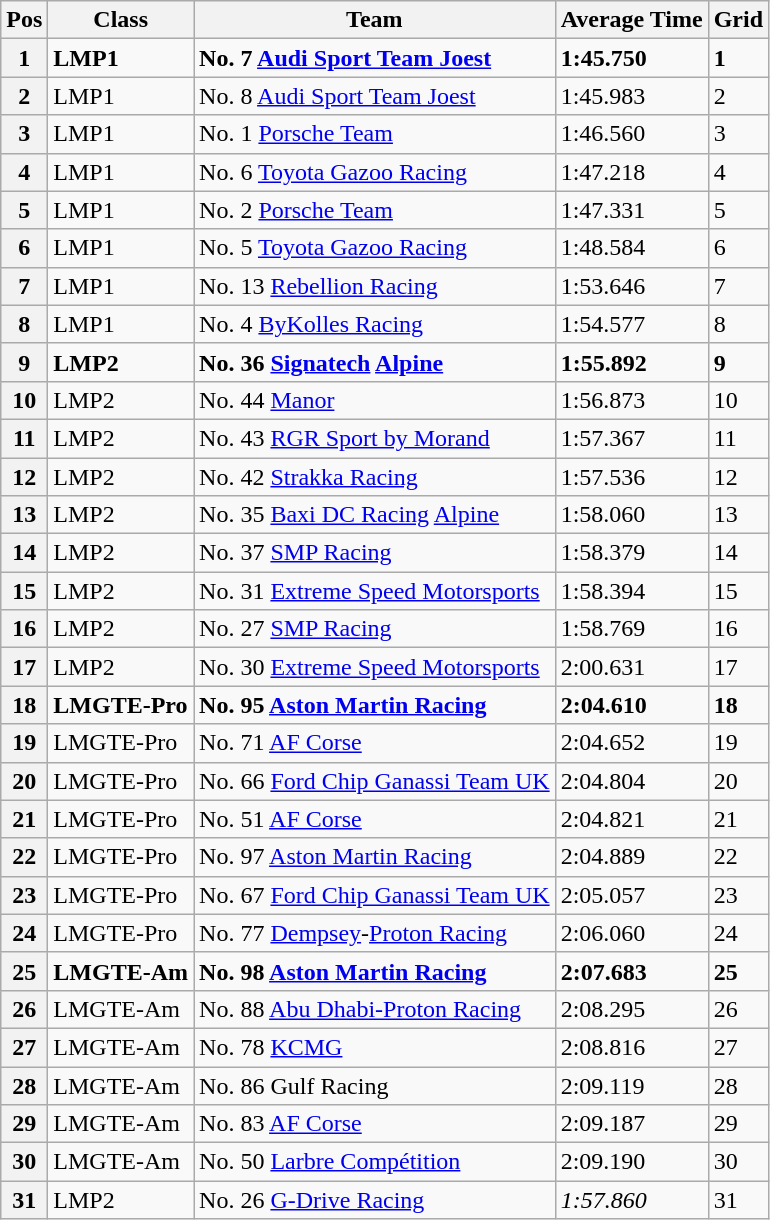<table class="wikitable">
<tr>
<th>Pos</th>
<th>Class</th>
<th>Team</th>
<th>Average Time</th>
<th>Grid</th>
</tr>
<tr>
<th><strong>1</strong></th>
<td><strong>LMP1</strong></td>
<td><strong>No. 7 <a href='#'>Audi Sport Team Joest</a></strong></td>
<td><strong>1:45.750</strong></td>
<td><strong>1</strong></td>
</tr>
<tr>
<th>2</th>
<td>LMP1</td>
<td>No. 8 <a href='#'>Audi Sport Team Joest</a></td>
<td>1:45.983</td>
<td>2</td>
</tr>
<tr>
<th>3</th>
<td>LMP1</td>
<td>No. 1 <a href='#'>Porsche Team</a></td>
<td>1:46.560</td>
<td>3</td>
</tr>
<tr>
<th>4</th>
<td>LMP1</td>
<td>No. 6 <a href='#'>Toyota Gazoo Racing</a></td>
<td>1:47.218</td>
<td>4</td>
</tr>
<tr>
<th>5</th>
<td>LMP1</td>
<td>No. 2 <a href='#'>Porsche Team</a></td>
<td>1:47.331</td>
<td>5</td>
</tr>
<tr>
<th>6</th>
<td>LMP1</td>
<td>No. 5 <a href='#'>Toyota Gazoo Racing</a></td>
<td>1:48.584</td>
<td>6</td>
</tr>
<tr>
<th>7</th>
<td>LMP1</td>
<td>No. 13 <a href='#'>Rebellion Racing</a></td>
<td>1:53.646</td>
<td>7</td>
</tr>
<tr>
<th>8</th>
<td>LMP1</td>
<td>No. 4 <a href='#'>ByKolles Racing</a></td>
<td>1:54.577</td>
<td>8</td>
</tr>
<tr>
<th><strong>9</strong></th>
<td><strong>LMP2</strong></td>
<td><strong>No. 36 <a href='#'>Signatech</a> <a href='#'>Alpine</a></strong></td>
<td><strong>1:55.892</strong></td>
<td><strong>9</strong></td>
</tr>
<tr>
<th>10</th>
<td>LMP2</td>
<td>No. 44 <a href='#'>Manor</a></td>
<td>1:56.873</td>
<td>10</td>
</tr>
<tr>
<th>11</th>
<td>LMP2</td>
<td>No. 43 <a href='#'>RGR Sport by Morand</a></td>
<td>1:57.367</td>
<td>11</td>
</tr>
<tr>
<th>12</th>
<td>LMP2</td>
<td>No. 42 <a href='#'>Strakka Racing</a></td>
<td>1:57.536</td>
<td>12</td>
</tr>
<tr>
<th>13</th>
<td>LMP2</td>
<td>No. 35 <a href='#'>Baxi DC Racing</a> <a href='#'>Alpine</a></td>
<td>1:58.060</td>
<td>13</td>
</tr>
<tr>
<th>14</th>
<td>LMP2</td>
<td>No. 37 <a href='#'>SMP Racing</a></td>
<td>1:58.379</td>
<td>14</td>
</tr>
<tr>
<th>15</th>
<td>LMP2</td>
<td>No. 31 <a href='#'>Extreme Speed Motorsports</a></td>
<td>1:58.394</td>
<td>15</td>
</tr>
<tr>
<th>16</th>
<td>LMP2</td>
<td>No. 27 <a href='#'>SMP Racing</a></td>
<td>1:58.769</td>
<td>16</td>
</tr>
<tr>
<th>17</th>
<td>LMP2</td>
<td>No. 30 <a href='#'>Extreme Speed Motorsports</a></td>
<td>2:00.631</td>
<td>17</td>
</tr>
<tr>
<th><strong>18</strong></th>
<td><strong>LMGTE-Pro</strong></td>
<td><strong>No. 95 <a href='#'>Aston Martin Racing</a></strong></td>
<td><strong>2:04.610</strong></td>
<td><strong>18</strong></td>
</tr>
<tr>
<th>19</th>
<td>LMGTE-Pro</td>
<td>No. 71 <a href='#'>AF Corse</a></td>
<td>2:04.652</td>
<td>19</td>
</tr>
<tr>
<th>20</th>
<td>LMGTE-Pro</td>
<td>No. 66 <a href='#'>Ford Chip Ganassi Team UK</a></td>
<td>2:04.804</td>
<td>20</td>
</tr>
<tr>
<th>21</th>
<td>LMGTE-Pro</td>
<td>No. 51 <a href='#'>AF Corse</a></td>
<td>2:04.821</td>
<td>21</td>
</tr>
<tr>
<th>22</th>
<td>LMGTE-Pro</td>
<td>No. 97 <a href='#'>Aston Martin Racing</a></td>
<td>2:04.889</td>
<td>22</td>
</tr>
<tr>
<th>23</th>
<td>LMGTE-Pro</td>
<td>No. 67 <a href='#'>Ford Chip Ganassi Team UK</a></td>
<td>2:05.057</td>
<td>23</td>
</tr>
<tr>
<th>24</th>
<td>LMGTE-Pro</td>
<td>No. 77 <a href='#'>Dempsey</a>-<a href='#'>Proton Racing</a></td>
<td>2:06.060</td>
<td>24</td>
</tr>
<tr>
<th><strong>25</strong></th>
<td><strong>LMGTE-Am</strong></td>
<td><strong>No. 98 <a href='#'>Aston Martin Racing</a></strong></td>
<td><strong>2:07.683</strong></td>
<td><strong>25</strong></td>
</tr>
<tr>
<th>26</th>
<td>LMGTE-Am</td>
<td>No. 88 <a href='#'>Abu Dhabi-Proton Racing</a></td>
<td>2:08.295</td>
<td>26</td>
</tr>
<tr>
<th>27</th>
<td>LMGTE-Am</td>
<td>No. 78 <a href='#'>KCMG</a></td>
<td>2:08.816</td>
<td>27</td>
</tr>
<tr>
<th>28</th>
<td>LMGTE-Am</td>
<td>No. 86 Gulf Racing</td>
<td>2:09.119</td>
<td>28</td>
</tr>
<tr>
<th>29</th>
<td>LMGTE-Am</td>
<td>No. 83 <a href='#'>AF Corse</a></td>
<td>2:09.187</td>
<td>29</td>
</tr>
<tr>
<th>30</th>
<td>LMGTE-Am</td>
<td>No. 50 <a href='#'>Larbre Compétition</a></td>
<td>2:09.190</td>
<td>30</td>
</tr>
<tr>
<th>31</th>
<td>LMP2</td>
<td>No. 26 <a href='#'>G-Drive Racing</a></td>
<td><em>1:57.860</em></td>
<td>31</td>
</tr>
</table>
